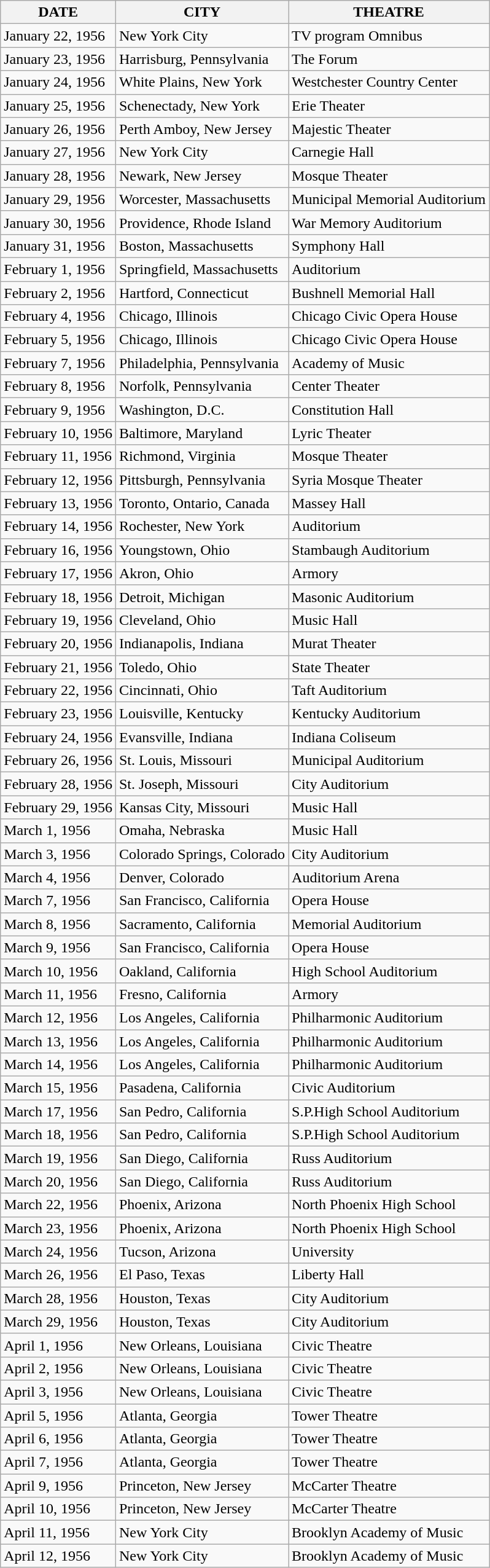<table class="wikitable sortable">
<tr>
<th>DATE</th>
<th class="unsortable">CITY</th>
<th class="unsortable">THEATRE</th>
</tr>
<tr>
<td>January 22, 1956</td>
<td>New York City</td>
<td>TV program Omnibus</td>
</tr>
<tr>
<td>January 23, 1956</td>
<td>Harrisburg, Pennsylvania</td>
<td>The Forum</td>
</tr>
<tr>
<td>January 24, 1956</td>
<td>White Plains, New York</td>
<td>Westchester Country Center</td>
</tr>
<tr>
<td>January 25, 1956</td>
<td>Schenectady, New York</td>
<td>Erie Theater</td>
</tr>
<tr>
<td>January 26, 1956</td>
<td>Perth Amboy, New Jersey</td>
<td>Majestic Theater</td>
</tr>
<tr>
<td>January 27, 1956</td>
<td>New York City</td>
<td>Carnegie Hall</td>
</tr>
<tr>
<td>January 28, 1956</td>
<td>Newark, New Jersey</td>
<td>Mosque Theater</td>
</tr>
<tr>
<td>January 29, 1956</td>
<td>Worcester, Massachusetts</td>
<td>Municipal Memorial Auditorium</td>
</tr>
<tr>
<td>January 30, 1956</td>
<td>Providence, Rhode Island</td>
<td>War Memory Auditorium</td>
</tr>
<tr>
<td>January 31, 1956</td>
<td>Boston, Massachusetts</td>
<td>Symphony Hall</td>
</tr>
<tr>
<td>February 1, 1956</td>
<td>Springfield, Massachusetts</td>
<td>Auditorium</td>
</tr>
<tr>
<td>February 2, 1956</td>
<td>Hartford, Connecticut</td>
<td>Bushnell Memorial Hall</td>
</tr>
<tr>
<td>February 4, 1956</td>
<td>Chicago, Illinois</td>
<td>Chicago Civic Opera House</td>
</tr>
<tr>
<td>February 5, 1956</td>
<td>Chicago, Illinois</td>
<td>Chicago Civic Opera House</td>
</tr>
<tr>
<td>February 7, 1956</td>
<td>Philadelphia, Pennsylvania</td>
<td>Academy of Music</td>
</tr>
<tr>
<td>February 8, 1956</td>
<td>Norfolk, Pennsylvania</td>
<td>Center Theater</td>
</tr>
<tr>
<td>February 9, 1956</td>
<td>Washington, D.C.</td>
<td>Constitution Hall</td>
</tr>
<tr>
<td>February 10, 1956</td>
<td>Baltimore, Maryland</td>
<td>Lyric Theater</td>
</tr>
<tr>
<td>February 11, 1956</td>
<td>Richmond, Virginia</td>
<td>Mosque Theater</td>
</tr>
<tr>
<td>February 12, 1956</td>
<td>Pittsburgh, Pennsylvania</td>
<td>Syria Mosque Theater</td>
</tr>
<tr>
<td>February 13, 1956</td>
<td>Toronto, Ontario, Canada</td>
<td>Massey Hall</td>
</tr>
<tr>
<td>February 14, 1956</td>
<td>Rochester, New York</td>
<td>Auditorium</td>
</tr>
<tr>
<td>February 16, 1956</td>
<td>Youngstown, Ohio</td>
<td>Stambaugh Auditorium</td>
</tr>
<tr>
<td>February 17, 1956</td>
<td>Akron, Ohio</td>
<td>Armory</td>
</tr>
<tr>
<td>February 18, 1956</td>
<td>Detroit, Michigan</td>
<td>Masonic Auditorium</td>
</tr>
<tr>
<td>February 19, 1956</td>
<td>Cleveland, Ohio</td>
<td>Music Hall</td>
</tr>
<tr>
<td>February 20, 1956</td>
<td>Indianapolis, Indiana</td>
<td>Murat Theater</td>
</tr>
<tr>
<td>February 21, 1956</td>
<td>Toledo, Ohio</td>
<td>State Theater</td>
</tr>
<tr>
<td>February 22, 1956</td>
<td>Cincinnati, Ohio</td>
<td>Taft Auditorium</td>
</tr>
<tr>
<td>February 23, 1956</td>
<td>Louisville, Kentucky</td>
<td>Kentucky Auditorium</td>
</tr>
<tr>
<td>February 24, 1956</td>
<td>Evansville, Indiana</td>
<td>Indiana Coliseum</td>
</tr>
<tr>
<td>February 26, 1956</td>
<td>St. Louis, Missouri</td>
<td>Municipal Auditorium</td>
</tr>
<tr>
<td>February 28, 1956</td>
<td>St. Joseph, Missouri</td>
<td>City Auditorium</td>
</tr>
<tr>
<td>February 29, 1956</td>
<td>Kansas City, Missouri</td>
<td>Music Hall</td>
</tr>
<tr>
<td>March 1, 1956</td>
<td>Omaha, Nebraska</td>
<td>Music Hall</td>
</tr>
<tr>
<td>March 3, 1956</td>
<td>Colorado Springs, Colorado</td>
<td>City Auditorium</td>
</tr>
<tr>
<td>March 4, 1956</td>
<td>Denver, Colorado</td>
<td>Auditorium Arena</td>
</tr>
<tr>
<td>March 7, 1956</td>
<td>San Francisco, California</td>
<td>Opera House</td>
</tr>
<tr>
<td>March 8, 1956</td>
<td>Sacramento, California</td>
<td>Memorial Auditorium</td>
</tr>
<tr>
<td>March 9, 1956</td>
<td>San Francisco, California</td>
<td>Opera House</td>
</tr>
<tr>
<td>March 10, 1956</td>
<td>Oakland, California</td>
<td>High School Auditorium</td>
</tr>
<tr>
<td>March 11, 1956</td>
<td>Fresno, California</td>
<td>Armory</td>
</tr>
<tr>
<td>March 12, 1956</td>
<td>Los Angeles, California</td>
<td>Philharmonic Auditorium</td>
</tr>
<tr>
<td>March 13, 1956</td>
<td>Los Angeles, California</td>
<td>Philharmonic Auditorium</td>
</tr>
<tr>
<td>March 14, 1956</td>
<td>Los Angeles, California</td>
<td>Philharmonic Auditorium</td>
</tr>
<tr>
<td>March 15, 1956</td>
<td>Pasadena, California</td>
<td>Civic Auditorium</td>
</tr>
<tr>
<td>March 17, 1956</td>
<td>San Pedro, California</td>
<td>S.P.High School Auditorium</td>
</tr>
<tr>
<td>March 18, 1956</td>
<td>San Pedro, California</td>
<td>S.P.High School Auditorium</td>
</tr>
<tr>
<td>March 19, 1956</td>
<td>San Diego, California</td>
<td>Russ Auditorium</td>
</tr>
<tr>
<td>March 20, 1956</td>
<td>San Diego, California</td>
<td>Russ Auditorium</td>
</tr>
<tr>
<td>March 22, 1956</td>
<td>Phoenix, Arizona</td>
<td>North Phoenix High School</td>
</tr>
<tr>
<td>March 23, 1956</td>
<td>Phoenix, Arizona</td>
<td>North Phoenix High School</td>
</tr>
<tr>
<td>March 24, 1956</td>
<td>Tucson, Arizona</td>
<td>University</td>
</tr>
<tr>
<td>March 26, 1956</td>
<td>El Paso, Texas</td>
<td>Liberty Hall</td>
</tr>
<tr>
<td>March 28, 1956</td>
<td>Houston, Texas</td>
<td>City Auditorium</td>
</tr>
<tr>
<td>March 29, 1956</td>
<td>Houston, Texas</td>
<td>City Auditorium</td>
</tr>
<tr>
<td>April 1, 1956</td>
<td>New Orleans, Louisiana</td>
<td>Civic Theatre</td>
</tr>
<tr>
<td>April 2, 1956</td>
<td>New Orleans, Louisiana</td>
<td>Civic Theatre</td>
</tr>
<tr>
<td>April 3, 1956</td>
<td>New Orleans, Louisiana</td>
<td>Civic Theatre</td>
</tr>
<tr>
<td>April 5, 1956</td>
<td>Atlanta, Georgia</td>
<td>Tower Theatre</td>
</tr>
<tr>
<td>April 6, 1956</td>
<td>Atlanta, Georgia</td>
<td>Tower Theatre</td>
</tr>
<tr>
<td>April 7, 1956</td>
<td>Atlanta, Georgia</td>
<td>Tower Theatre</td>
</tr>
<tr>
<td>April 9, 1956</td>
<td>Princeton, New Jersey</td>
<td>McCarter Theatre</td>
</tr>
<tr>
<td>April 10, 1956</td>
<td>Princeton, New Jersey</td>
<td>McCarter Theatre</td>
</tr>
<tr>
<td>April 11, 1956</td>
<td>New York City</td>
<td>Brooklyn Academy of Music</td>
</tr>
<tr>
<td>April 12, 1956</td>
<td>New York City</td>
<td>Brooklyn Academy of Music</td>
</tr>
</table>
